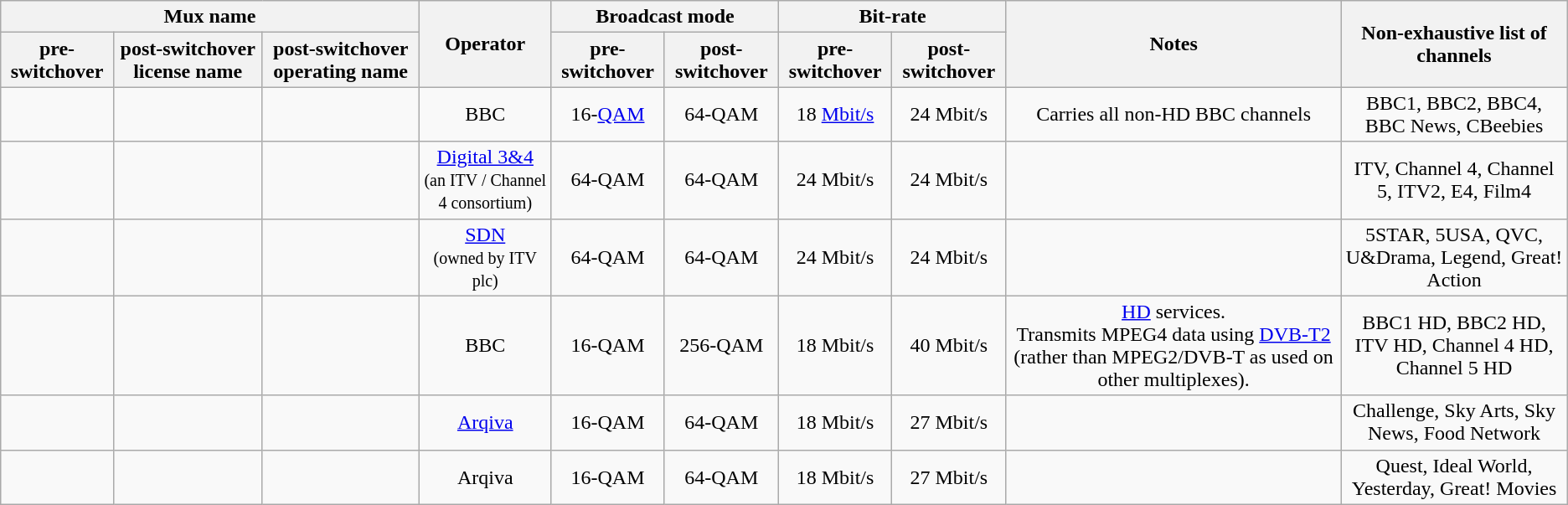<table class="wikitable" style="text-align: center;">
<tr>
<th colspan="3">Mux name</th>
<th class="wikitable" rowspan="2">Operator</th>
<th colspan="2">Broadcast mode</th>
<th colspan="2">Bit-rate</th>
<th rowspan=2>Notes</th>
<th rowspan=2>Non-exhaustive list of channels</th>
</tr>
<tr>
<th>pre-switchover</th>
<th>post-switchover license name</th>
<th>post-switchover operating name</th>
<th class="wikitable">pre-switchover</th>
<th class="wikitable">post-switchover</th>
<th class="wikitable">pre-switchover</th>
<th class="wikitable">post-switchover</th>
</tr>
<tr>
<td></td>
<td></td>
<td></td>
<td>BBC</td>
<td>16-<a href='#'>QAM</a></td>
<td>64-QAM</td>
<td>18 <a href='#'>Mbit/s</a></td>
<td>24 Mbit/s</td>
<td>Carries all non-HD BBC channels</td>
<td>BBC1, BBC2, BBC4, BBC News, CBeebies</td>
</tr>
<tr>
<td></td>
<td></td>
<td></td>
<td><a href='#'>Digital 3&4</a><br><small>(an ITV / Channel 4 consortium)</small></td>
<td>64-QAM</td>
<td>64-QAM</td>
<td>24 Mbit/s</td>
<td>24 Mbit/s</td>
<td></td>
<td>ITV, Channel 4, Channel 5, ITV2, E4, Film4</td>
</tr>
<tr>
<td></td>
<td></td>
<td></td>
<td><a href='#'>SDN</a><br><small>(owned by ITV plc)</small></td>
<td>64-QAM</td>
<td>64-QAM</td>
<td>24 Mbit/s</td>
<td>24 Mbit/s</td>
<td></td>
<td>5STAR, 5USA, QVC, U&Drama, Legend, Great! Action</td>
</tr>
<tr>
<td></td>
<td></td>
<td></td>
<td>BBC</td>
<td>16-QAM</td>
<td>256-QAM</td>
<td>18 Mbit/s</td>
<td>40 Mbit/s</td>
<td><a href='#'>HD</a> services.<br>Transmits MPEG4 data using <a href='#'>DVB-T2</a> (rather than MPEG2/DVB-T as used on other multiplexes).</td>
<td>BBC1 HD, BBC2 HD, ITV HD, Channel 4 HD, Channel 5 HD</td>
</tr>
<tr>
<td></td>
<td></td>
<td></td>
<td><a href='#'>Arqiva</a></td>
<td>16-QAM</td>
<td>64-QAM</td>
<td>18 Mbit/s</td>
<td>27 Mbit/s</td>
<td></td>
<td>Challenge, Sky Arts, Sky News, Food Network</td>
</tr>
<tr>
<td></td>
<td></td>
<td></td>
<td>Arqiva</td>
<td>16-QAM</td>
<td>64-QAM</td>
<td>18 Mbit/s</td>
<td>27 Mbit/s</td>
<td></td>
<td>Quest, Ideal World, Yesterday, Great! Movies</td>
</tr>
</table>
